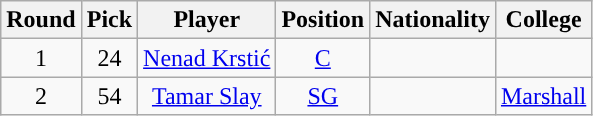<table class="wikitable sortable sortable">
<tr>
<th>Round</th>
<th>Pick</th>
<th>Player</th>
<th>Position</th>
<th>Nationality</th>
<th>College</th>
</tr>
<tr style="text-align: center">
<td>1</td>
<td>24</td>
<td><a href='#'>Nenad Krstić</a></td>
<td><a href='#'>C</a></td>
<td></td>
<td></td>
</tr>
<tr style="text-align: center">
<td>2</td>
<td>54</td>
<td><a href='#'>Tamar Slay</a></td>
<td><a href='#'>SG</a></td>
<td></td>
<td><a href='#'>Marshall</a></td>
</tr>
</table>
